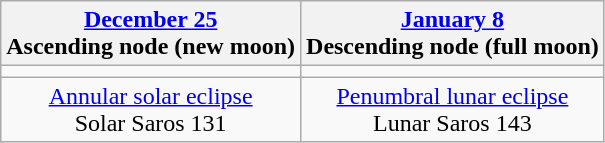<table class="wikitable">
<tr>
<th><a href='#'>December 25</a><br>Ascending node (new moon)<br></th>
<th><a href='#'>January 8</a><br>Descending node (full moon)</th>
</tr>
<tr>
<td></td>
<td></td>
</tr>
<tr align=center>
<td><a href='#'>Annular solar eclipse</a><br>Solar Saros 131</td>
<td><a href='#'>Penumbral lunar eclipse</a><br>Lunar Saros 143</td>
</tr>
</table>
